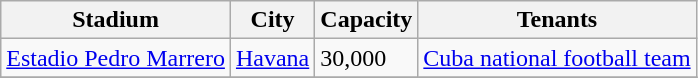<table class="wikitable sortable">
<tr>
<th>Stadium</th>
<th>City</th>
<th>Capacity</th>
<th>Tenants</th>
</tr>
<tr>
<td><a href='#'>Estadio Pedro Marrero</a></td>
<td><a href='#'>Havana</a></td>
<td>30,000</td>
<td><a href='#'>Cuba national football team</a></td>
</tr>
<tr>
</tr>
</table>
